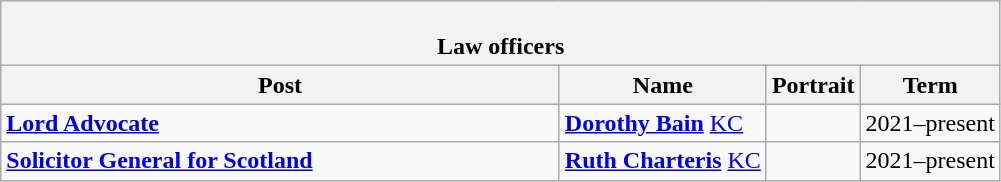<table class="wikitable">
<tr>
<th colspan="4"><br>Law officers</th>
</tr>
<tr>
<th style="width: 365px">Post</th>
<th>Name</th>
<th>Portrait</th>
<th>Term</th>
</tr>
<tr>
<td><strong><a href='#'>Lord Advocate</a></strong></td>
<td> <strong><a href='#'>Dorothy Bain</a></strong> <a href='#'>KC</a></td>
<td></td>
<td>2021–present</td>
</tr>
<tr>
<td><strong><a href='#'>Solicitor General for Scotland</a></strong></td>
<td><strong><a href='#'>Ruth Charteris</a></strong> <a href='#'>KC</a></td>
<td></td>
<td>2021–present</td>
</tr>
</table>
